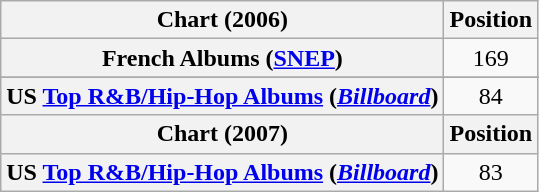<table class="wikitable plainrowheaders" style="text-align:center">
<tr>
<th scope="col">Chart (2006)</th>
<th scope="col">Position</th>
</tr>
<tr>
<th scope="row">French Albums (<a href='#'>SNEP</a>)</th>
<td>169</td>
</tr>
<tr>
</tr>
<tr>
<th scope="row">US <a href='#'>Top R&B/Hip-Hop Albums</a> (<em><a href='#'>Billboard</a></em>)</th>
<td>84</td>
</tr>
<tr>
<th scope="col">Chart (2007)</th>
<th scope="col">Position</th>
</tr>
<tr>
<th scope="row">US <a href='#'>Top R&B/Hip-Hop Albums</a> (<em><a href='#'>Billboard</a></em>)</th>
<td>83</td>
</tr>
</table>
